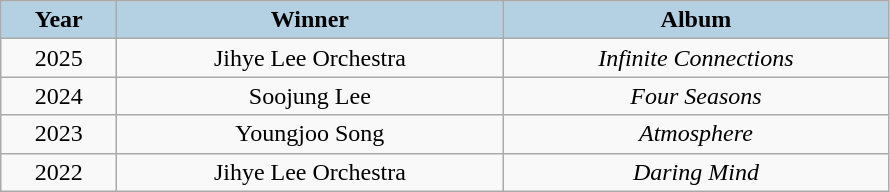<table class="wikitable" style="text-align: center">
<tr>
<th width="70" style="background:#b3d1e3; ">Year</th>
<th width="250" style="background:#b3d1e3; ">Winner</th>
<th width="250" style="background:#b3d1e3; ">Album</th>
</tr>
<tr>
<td>2025</td>
<td>Jihye Lee Orchestra</td>
<td><em>Infinite Connections</em></td>
</tr>
<tr>
<td>2024</td>
<td>Soojung Lee</td>
<td><em>Four Seasons</em></td>
</tr>
<tr>
<td>2023</td>
<td>Youngjoo Song</td>
<td><em>Atmosphere</em></td>
</tr>
<tr>
<td>2022</td>
<td>Jihye Lee Orchestra</td>
<td><em>Daring Mind</em></td>
</tr>
</table>
